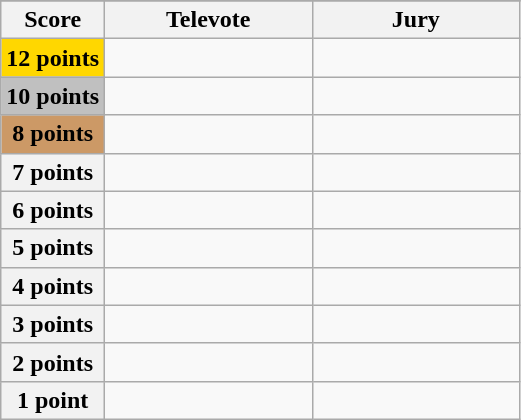<table class="wikitable">
<tr>
</tr>
<tr>
<th scope="col" width="20%">Score</th>
<th scope="col" width="40%">Televote</th>
<th scope="col" width="40%">Jury</th>
</tr>
<tr>
<th scope="row" style="background:gold">12 points</th>
<td></td>
<td></td>
</tr>
<tr>
<th scope="row" style="background:silver">10 points</th>
<td></td>
<td></td>
</tr>
<tr>
<th scope="row" style="background:#CC9966">8 points</th>
<td></td>
<td></td>
</tr>
<tr>
<th scope="row">7 points</th>
<td></td>
<td></td>
</tr>
<tr>
<th scope="row">6 points</th>
<td></td>
<td></td>
</tr>
<tr>
<th scope="row">5 points</th>
<td></td>
<td></td>
</tr>
<tr>
<th scope="row">4 points</th>
<td></td>
<td></td>
</tr>
<tr>
<th scope="row">3 points</th>
<td></td>
<td></td>
</tr>
<tr>
<th scope="row">2 points</th>
<td></td>
<td></td>
</tr>
<tr>
<th scope="row">1 point</th>
<td></td>
<td></td>
</tr>
</table>
